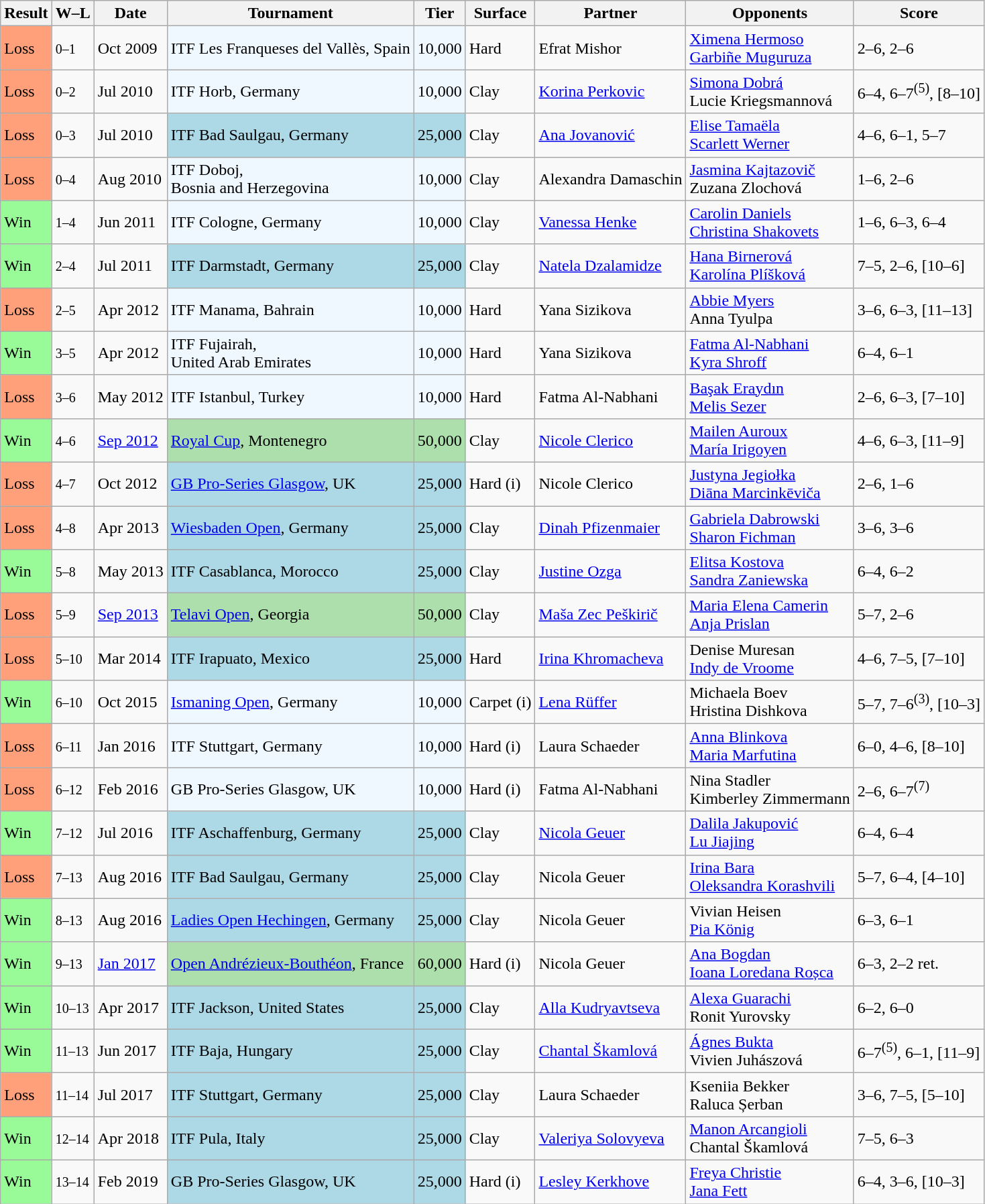<table class="sortable wikitable">
<tr>
<th>Result</th>
<th class="unsortable">W–L</th>
<th>Date</th>
<th>Tournament</th>
<th>Tier</th>
<th>Surface</th>
<th>Partner</th>
<th>Opponents</th>
<th class="unsortable">Score</th>
</tr>
<tr>
<td style="background:#ffa07a;">Loss</td>
<td><small>0–1</small></td>
<td>Oct 2009</td>
<td style="background:#f0f8ff;">ITF Les Franqueses del Vallès, Spain</td>
<td style="background:#f0f8ff;">10,000</td>
<td>Hard</td>
<td> Efrat Mishor</td>
<td> <a href='#'>Ximena Hermoso</a> <br>  <a href='#'>Garbiñe Muguruza</a></td>
<td>2–6, 2–6</td>
</tr>
<tr>
<td style="background:#ffa07a;">Loss</td>
<td><small>0–2</small></td>
<td>Jul 2010</td>
<td style="background:#f0f8ff;">ITF Horb, Germany</td>
<td style="background:#f0f8ff;">10,000</td>
<td>Clay</td>
<td> <a href='#'>Korina Perkovic</a></td>
<td> <a href='#'>Simona Dobrá</a> <br>  Lucie Kriegsmannová</td>
<td>6–4, 6–7<sup>(5)</sup>, [8–10]</td>
</tr>
<tr>
<td style="background:#ffa07a;">Loss</td>
<td><small>0–3</small></td>
<td>Jul 2010</td>
<td style="background:lightblue;">ITF Bad Saulgau, Germany</td>
<td style="background:lightblue;">25,000</td>
<td>Clay</td>
<td> <a href='#'>Ana Jovanović</a></td>
<td> <a href='#'>Elise Tamaëla</a> <br>  <a href='#'>Scarlett Werner</a></td>
<td>4–6, 6–1, 5–7</td>
</tr>
<tr>
<td style="background:#ffa07a;">Loss</td>
<td><small>0–4</small></td>
<td>Aug 2010</td>
<td style="background:#f0f8ff;">ITF Doboj, <br>Bosnia and Herzegovina</td>
<td style="background:#f0f8ff;">10,000</td>
<td>Clay</td>
<td> Alexandra Damaschin</td>
<td> <a href='#'>Jasmina Kajtazovič</a> <br>  Zuzana Zlochová</td>
<td>1–6, 2–6</td>
</tr>
<tr>
<td style="background:#98fb98;">Win</td>
<td><small>1–4</small></td>
<td>Jun 2011</td>
<td style="background:#f0f8ff;">ITF Cologne, Germany</td>
<td style="background:#f0f8ff;">10,000</td>
<td>Clay</td>
<td> <a href='#'>Vanessa Henke</a></td>
<td> <a href='#'>Carolin Daniels</a> <br>  <a href='#'>Christina Shakovets</a></td>
<td>1–6, 6–3, 6–4</td>
</tr>
<tr>
<td style="background:#98fb98;">Win</td>
<td><small>2–4</small></td>
<td>Jul 2011</td>
<td style="background:lightblue;">ITF Darmstadt, Germany</td>
<td style="background:lightblue;">25,000</td>
<td>Clay</td>
<td> <a href='#'>Natela Dzalamidze</a></td>
<td> <a href='#'>Hana Birnerová</a> <br>  <a href='#'>Karolína Plíšková</a></td>
<td>7–5, 2–6, [10–6]</td>
</tr>
<tr>
<td style="background:#ffa07a;">Loss</td>
<td><small>2–5</small></td>
<td>Apr 2012</td>
<td style="background:#f0f8ff;">ITF Manama, Bahrain</td>
<td style="background:#f0f8ff;">10,000</td>
<td>Hard</td>
<td> Yana Sizikova</td>
<td> <a href='#'>Abbie Myers</a> <br>  Anna Tyulpa</td>
<td>3–6, 6–3, [11–13]</td>
</tr>
<tr>
<td style="background:#98fb98;">Win</td>
<td><small>3–5</small></td>
<td>Apr 2012</td>
<td style="background:#f0f8ff;">ITF Fujairah, <br>United Arab Emirates</td>
<td style="background:#f0f8ff;">10,000</td>
<td>Hard</td>
<td> Yana Sizikova</td>
<td> <a href='#'>Fatma Al-Nabhani</a> <br>  <a href='#'>Kyra Shroff</a></td>
<td>6–4, 6–1</td>
</tr>
<tr>
<td style="background:#ffa07a;">Loss</td>
<td><small>3–6</small></td>
<td>May 2012</td>
<td style="background:#f0f8ff;">ITF Istanbul, Turkey</td>
<td style="background:#f0f8ff;">10,000</td>
<td>Hard</td>
<td> Fatma Al-Nabhani</td>
<td> <a href='#'>Başak Eraydın</a> <br>  <a href='#'>Melis Sezer</a></td>
<td>2–6, 6–3, [7–10]</td>
</tr>
<tr>
<td style="background:#98fb98;">Win</td>
<td><small>4–6</small></td>
<td><a href='#'>Sep 2012</a></td>
<td style="background:#addfad;"><a href='#'>Royal Cup</a>, Montenegro</td>
<td style="background:#addfad;">50,000</td>
<td>Clay</td>
<td> <a href='#'>Nicole Clerico</a></td>
<td> <a href='#'>Mailen Auroux</a> <br>  <a href='#'>María Irigoyen</a></td>
<td>4–6, 6–3, [11–9]</td>
</tr>
<tr>
<td style="background:#ffa07a;">Loss</td>
<td><small>4–7</small></td>
<td>Oct 2012</td>
<td style="background:lightblue;"><a href='#'>GB Pro-Series Glasgow</a>, UK</td>
<td style="background:lightblue;">25,000</td>
<td>Hard (i)</td>
<td> Nicole Clerico</td>
<td> <a href='#'>Justyna Jegiołka</a> <br>  <a href='#'>Diāna Marcinkēviča</a></td>
<td>2–6, 1–6</td>
</tr>
<tr>
<td style="background:#ffa07a;">Loss</td>
<td><small>4–8</small></td>
<td>Apr 2013</td>
<td style="background:lightblue;"><a href='#'>Wiesbaden Open</a>, Germany</td>
<td style="background:lightblue;">25,000</td>
<td>Clay</td>
<td> <a href='#'>Dinah Pfizenmaier</a></td>
<td> <a href='#'>Gabriela Dabrowski</a> <br>  <a href='#'>Sharon Fichman</a></td>
<td>3–6, 3–6</td>
</tr>
<tr>
<td style="background:#98fb98;">Win</td>
<td><small>5–8</small></td>
<td>May 2013</td>
<td style="background:lightblue;">ITF Casablanca, Morocco</td>
<td style="background:lightblue;">25,000</td>
<td>Clay</td>
<td> <a href='#'>Justine Ozga</a></td>
<td> <a href='#'>Elitsa Kostova</a> <br>  <a href='#'>Sandra Zaniewska</a></td>
<td>6–4, 6–2</td>
</tr>
<tr>
<td style="background:#ffa07a;">Loss</td>
<td><small>5–9</small></td>
<td><a href='#'>Sep 2013</a></td>
<td style="background:#addfad;"><a href='#'>Telavi Open</a>, Georgia</td>
<td style="background:#addfad;">50,000</td>
<td>Clay</td>
<td> <a href='#'>Maša Zec Peškirič</a></td>
<td> <a href='#'>Maria Elena Camerin</a> <br>  <a href='#'>Anja Prislan</a></td>
<td>5–7, 2–6</td>
</tr>
<tr>
<td style="background:#ffa07a;">Loss</td>
<td><small>5–10</small></td>
<td>Mar 2014</td>
<td style="background:lightblue;">ITF Irapuato, Mexico</td>
<td style="background:lightblue;">25,000</td>
<td>Hard</td>
<td> <a href='#'>Irina Khromacheva</a></td>
<td> Denise Muresan <br>  <a href='#'>Indy de Vroome</a></td>
<td>4–6, 7–5, [7–10]</td>
</tr>
<tr>
<td style="background:#98fb98;">Win</td>
<td><small>6–10</small></td>
<td>Oct 2015</td>
<td style="background:#f0f8ff;"><a href='#'>Ismaning Open</a>, Germany</td>
<td style="background:#f0f8ff;">10,000</td>
<td>Carpet (i)</td>
<td> <a href='#'>Lena Rüffer</a></td>
<td> Michaela Boev <br>  Hristina Dishkova</td>
<td>5–7, 7–6<sup>(3)</sup>, [10–3]</td>
</tr>
<tr>
<td style="background:#ffa07a;">Loss</td>
<td><small>6–11</small></td>
<td>Jan 2016</td>
<td style="background:#f0f8ff;">ITF Stuttgart, Germany</td>
<td style="background:#f0f8ff;">10,000</td>
<td>Hard (i)</td>
<td> Laura Schaeder</td>
<td> <a href='#'>Anna Blinkova</a> <br>  <a href='#'>Maria Marfutina</a></td>
<td>6–0, 4–6, [8–10]</td>
</tr>
<tr>
<td style="background:#ffa07a;">Loss</td>
<td><small>6–12</small></td>
<td>Feb 2016</td>
<td style="background:#f0f8ff;">GB Pro-Series Glasgow, UK</td>
<td style="background:#f0f8ff;">10,000</td>
<td>Hard (i)</td>
<td> Fatma Al-Nabhani</td>
<td> Nina Stadler <br>  Kimberley Zimmermann</td>
<td>2–6, 6–7<sup>(7)</sup></td>
</tr>
<tr>
<td style="background:#98fb98;">Win</td>
<td><small>7–12</small></td>
<td>Jul 2016</td>
<td style="background:lightblue;">ITF Aschaffenburg, Germany</td>
<td style="background:lightblue;">25,000</td>
<td>Clay</td>
<td> <a href='#'>Nicola Geuer</a></td>
<td> <a href='#'>Dalila Jakupović</a> <br>  <a href='#'>Lu Jiajing</a></td>
<td>6–4, 6–4</td>
</tr>
<tr>
<td style="background:#ffa07a;">Loss</td>
<td><small>7–13</small></td>
<td>Aug 2016</td>
<td style="background:lightblue;">ITF Bad Saulgau, Germany</td>
<td style="background:lightblue;">25,000</td>
<td>Clay</td>
<td> Nicola Geuer</td>
<td> <a href='#'>Irina Bara</a> <br>  <a href='#'>Oleksandra Korashvili</a></td>
<td>5–7, 6–4, [4–10]</td>
</tr>
<tr>
<td style="background:#98fb98;">Win</td>
<td><small>8–13</small></td>
<td>Aug 2016</td>
<td style="background:lightblue;"><a href='#'>Ladies Open Hechingen</a>, Germany</td>
<td style="background:lightblue;">25,000</td>
<td>Clay</td>
<td> Nicola Geuer</td>
<td> Vivian Heisen <br>  <a href='#'>Pia König</a></td>
<td>6–3, 6–1</td>
</tr>
<tr>
<td style="background:#98fb98;">Win</td>
<td><small>9–13</small></td>
<td><a href='#'>Jan 2017</a></td>
<td style="background:#addfad;"><a href='#'>Open Andrézieux-Bouthéon</a>, France</td>
<td style="background:#addfad;">60,000</td>
<td>Hard (i)</td>
<td> Nicola Geuer</td>
<td> <a href='#'>Ana Bogdan</a> <br>  <a href='#'>Ioana Loredana Roșca</a></td>
<td>6–3, 2–2 ret.</td>
</tr>
<tr>
<td style="background:#98fb98;">Win</td>
<td><small>10–13</small></td>
<td>Apr 2017</td>
<td style="background:lightblue;">ITF Jackson, United States</td>
<td style="background:lightblue;">25,000</td>
<td>Clay</td>
<td> <a href='#'>Alla Kudryavtseva</a></td>
<td> <a href='#'>Alexa Guarachi</a> <br>  Ronit Yurovsky</td>
<td>6–2, 6–0</td>
</tr>
<tr>
<td style="background:#98fb98;">Win</td>
<td><small>11–13</small></td>
<td>Jun 2017</td>
<td style="background:lightblue;">ITF Baja, Hungary</td>
<td style="background:lightblue;">25,000</td>
<td>Clay</td>
<td> <a href='#'>Chantal Škamlová</a></td>
<td> <a href='#'>Ágnes Bukta</a> <br>  Vivien Juhászová</td>
<td>6–7<sup>(5)</sup>, 6–1, [11–9]</td>
</tr>
<tr>
<td style="background:#ffa07a;">Loss</td>
<td><small>11–14</small></td>
<td>Jul 2017</td>
<td style="background:lightblue;">ITF Stuttgart, Germany</td>
<td style="background:lightblue;">25,000</td>
<td>Clay</td>
<td> Laura Schaeder</td>
<td> Kseniia Bekker <br>  Raluca Șerban</td>
<td>3–6, 7–5, [5–10]</td>
</tr>
<tr>
<td style="background:#98fb98;">Win</td>
<td><small>12–14</small></td>
<td>Apr 2018</td>
<td style="background:lightblue;">ITF Pula, Italy</td>
<td style="background:lightblue;">25,000</td>
<td>Clay</td>
<td> <a href='#'>Valeriya Solovyeva</a></td>
<td> <a href='#'>Manon Arcangioli</a> <br>  Chantal Škamlová</td>
<td>7–5, 6–3</td>
</tr>
<tr>
<td style="background:#98fb98;">Win</td>
<td><small>13–14</small></td>
<td>Feb 2019</td>
<td style="background:lightblue;">GB Pro-Series Glasgow, UK</td>
<td style="background:lightblue;">25,000</td>
<td>Hard (i)</td>
<td> <a href='#'>Lesley Kerkhove</a></td>
<td> <a href='#'>Freya Christie</a> <br>  <a href='#'>Jana Fett</a></td>
<td>6–4, 3–6, [10–3]</td>
</tr>
</table>
